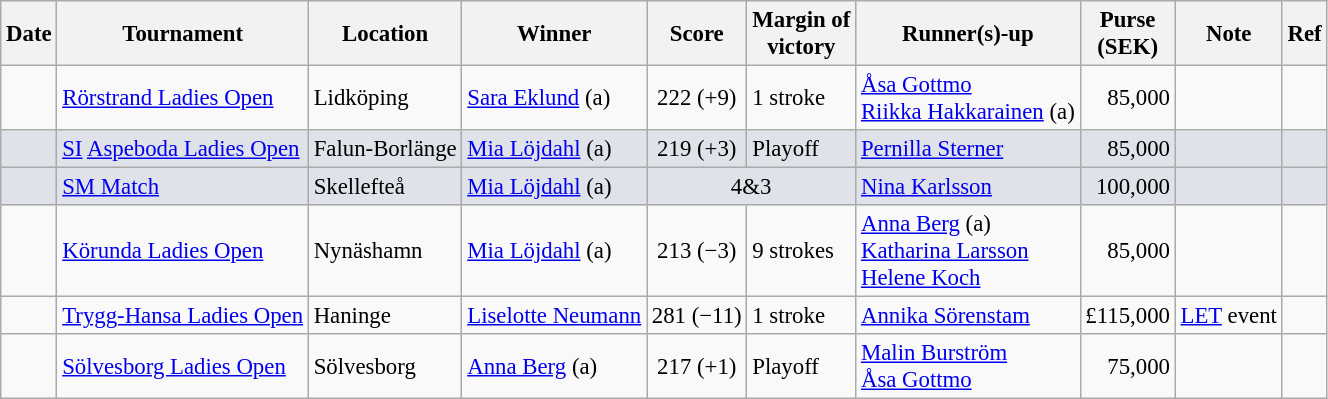<table class="wikitable" style="font-size:95%;">
<tr>
<th>Date</th>
<th>Tournament</th>
<th>Location</th>
<th>Winner</th>
<th>Score</th>
<th>Margin of<br>victory</th>
<th>Runner(s)-up</th>
<th>Purse<br>(SEK)</th>
<th>Note</th>
<th>Ref</th>
</tr>
<tr>
<td></td>
<td><a href='#'>Rörstrand Ladies Open</a></td>
<td>Lidköping</td>
<td> <a href='#'>Sara Eklund</a> (a)</td>
<td align=center>222 (+9)</td>
<td>1 stroke</td>
<td> <a href='#'>Åsa Gottmo</a><br> <a href='#'>Riikka Hakkarainen</a> (a)</td>
<td align=right>85,000</td>
<td></td>
<td></td>
</tr>
<tr style="background:#dfe2e9;">
<td></td>
<td><a href='#'>SI</a> <a href='#'>Aspeboda Ladies Open</a></td>
<td>Falun-Borlänge</td>
<td> <a href='#'>Mia Löjdahl</a> (a)</td>
<td align=center>219 (+3)</td>
<td>Playoff</td>
<td> <a href='#'>Pernilla Sterner</a></td>
<td align=right>85,000</td>
<td></td>
<td></td>
</tr>
<tr style="background:#dfe2e9;">
<td></td>
<td><a href='#'>SM Match</a></td>
<td>Skellefteå</td>
<td> <a href='#'>Mia Löjdahl</a> (a)</td>
<td colspan=2 align=center>4&3</td>
<td> <a href='#'>Nina Karlsson</a></td>
<td align=right>100,000</td>
<td></td>
<td></td>
</tr>
<tr>
<td></td>
<td><a href='#'>Körunda Ladies Open</a></td>
<td>Nynäshamn</td>
<td> <a href='#'>Mia Löjdahl</a> (a)</td>
<td align=center>213 (−3)</td>
<td>9 strokes</td>
<td> <a href='#'>Anna Berg</a> (a)<br> <a href='#'>Katharina Larsson</a><br> <a href='#'>Helene Koch</a></td>
<td align=right>85,000</td>
<td></td>
<td></td>
</tr>
<tr>
<td></td>
<td><a href='#'>Trygg-Hansa Ladies Open</a></td>
<td>Haninge</td>
<td> <a href='#'>Liselotte Neumann</a></td>
<td align=center>281 (−11)</td>
<td>1 stroke</td>
<td> <a href='#'>Annika Sörenstam</a></td>
<td align=right>£115,000</td>
<td><a href='#'>LET</a> event</td>
<td></td>
</tr>
<tr>
<td></td>
<td><a href='#'>Sölvesborg Ladies Open</a></td>
<td>Sölvesborg</td>
<td> <a href='#'>Anna Berg</a> (a)</td>
<td align=center>217 (+1)</td>
<td>Playoff</td>
<td> <a href='#'>Malin Burström</a><br> <a href='#'>Åsa Gottmo</a></td>
<td align=right>75,000</td>
<td></td>
<td></td>
</tr>
</table>
